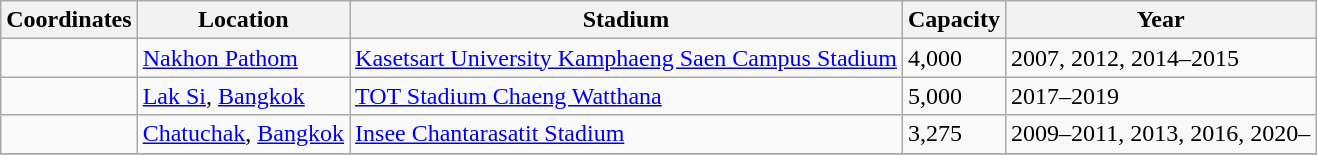<table class="wikitable sortable">
<tr>
<th>Coordinates</th>
<th>Location</th>
<th>Stadium</th>
<th>Capacity</th>
<th>Year</th>
</tr>
<tr>
<td></td>
<td><a href='#'>Nakhon Pathom</a></td>
<td><a href='#'>Kasetsart University Kamphaeng Saen Campus Stadium</a></td>
<td>4,000</td>
<td>2007, 2012, 2014–2015</td>
</tr>
<tr>
<td></td>
<td><a href='#'>Lak Si</a>, <a href='#'>Bangkok</a></td>
<td><a href='#'>TOT Stadium Chaeng Watthana</a></td>
<td>5,000</td>
<td>2017–2019</td>
</tr>
<tr>
<td></td>
<td><a href='#'>Chatuchak</a>, <a href='#'>Bangkok</a></td>
<td><a href='#'>Insee Chantarasatit Stadium</a></td>
<td>3,275</td>
<td>2009–2011, 2013, 2016, 2020–</td>
</tr>
<tr>
</tr>
</table>
